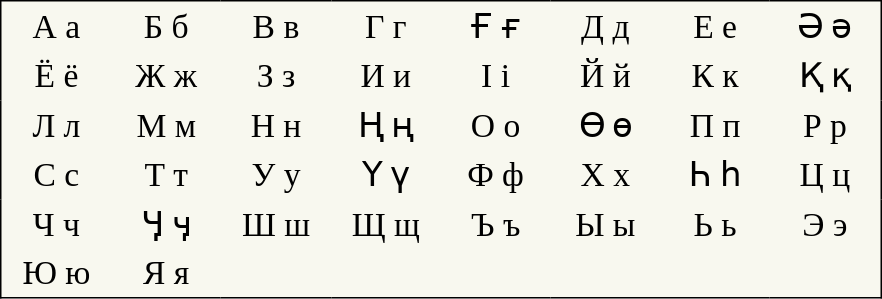<table style="font-family:Arial Unicode MS; font-size:1.4em; border-color:#000000; border-width:1px; border-style:solid; border-collapse:collapse; background-color:#F8F8EF;white-space:nowrap;">
<tr>
<td style="width:3em; text-align:center; padding: 3px;">А а</td>
<td style="width:3em; text-align:center; padding: 3px;">Б б</td>
<td style="width:3em; text-align:center; padding: 3px;">В в</td>
<td style="width:3em; text-align:center; padding: 3px;">Г г</td>
<td style="width:3em; text-align:center; padding: 3px;">Ғ ғ</td>
<td style="width:3em; text-align:center; padding: 3px;">Д д</td>
<td style="width:3em; text-align:center; padding: 3px;">Е е</td>
<td style="width:3em; text-align:center; padding: 3px;">Ә ә</td>
</tr>
<tr>
<td style="width:3em; text-align:center; padding: 3px;">Ё ё</td>
<td style="width:3em; text-align:center; padding: 3px;">Ж ж</td>
<td style="width:3em; text-align:center; padding: 3px;">З з</td>
<td style="width:3em; text-align:center; padding: 3px;">И и</td>
<td style="width:3em; text-align:center; padding: 3px;">I i</td>
<td style="width:3em; text-align:center; padding: 3px;">Й й</td>
<td style="width:3em; text-align:center; padding: 3px;">К к</td>
<td style="width:3em; text-align:center; padding: 3px;">Қ қ</td>
</tr>
<tr>
<td style="width:3em; text-align:center; padding: 3px;">Л л</td>
<td style="width:3em; text-align:center; padding: 3px;">М м</td>
<td style="width:3em; text-align:center; padding: 3px;">Н н</td>
<td style="width:3em; text-align:center; padding: 3px;">Ң ң</td>
<td style="width:3em; text-align:center; padding: 3px;">О о</td>
<td style="width:3em; text-align:center; padding: 3px;">Ө ө</td>
<td style="width:3em; text-align:center; padding: 3px;">П п</td>
<td style="width:3em; text-align:center; padding: 3px;">Р р</td>
</tr>
<tr>
<td style="width:3em; text-align:center; padding: 3px;">С с</td>
<td style="width:3em; text-align:center; padding: 3px;">Т т</td>
<td style="width:3em; text-align:center; padding: 3px;">У у</td>
<td style="width:3em; text-align:center; padding: 3px;">Ү ү</td>
<td style="width:3em; text-align:center; padding: 3px;">Ф ф</td>
<td style="width:3em; text-align:center; padding: 3px;">Х х</td>
<td style="width:3em; text-align:center; padding: 3px;">Һ һ</td>
<td style="width:3em; text-align:center; padding: 3px;">Ц ц</td>
</tr>
<tr>
<td style="width:3em; text-align:center; padding: 3px;">Ч ч</td>
<td style="width:3em; text-align:center; padding: 3px;">Ӌ ӌ</td>
<td style="width:3em; text-align:center; padding: 3px;">Ш ш</td>
<td style="width:3em; text-align:center; padding: 3px;">Щ щ</td>
<td style="width:3em; text-align:center; padding: 3px;">Ъ ъ</td>
<td style="width:3em; text-align:center; padding: 3px;">Ы ы</td>
<td style="width:3em; text-align:center; padding: 3px;">Ь ь</td>
<td style="width:3em; text-align:center; padding: 3px;">Э э</td>
</tr>
<tr>
<td style="width:3em; text-align:center; padding: 3px;">Ю ю</td>
<td style="width:3em; text-align:center; padding: 3px;">Я я</td>
<td></td>
<td></td>
<td></td>
<td></td>
<td></td>
<td></td>
</tr>
</table>
